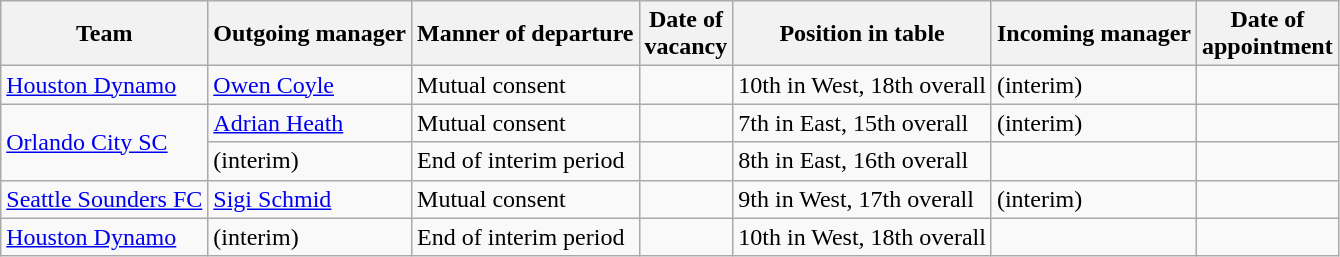<table class="wikitable sortable">
<tr>
<th>Team</th>
<th>Outgoing manager</th>
<th>Manner of departure</th>
<th>Date of <br> vacancy</th>
<th>Position in table</th>
<th>Incoming manager</th>
<th>Date of <br> appointment</th>
</tr>
<tr>
<td><a href='#'>Houston Dynamo</a></td>
<td> <a href='#'>Owen Coyle</a></td>
<td>Mutual consent</td>
<td></td>
<td>10th in West, 18th overall</td>
<td>  (interim)</td>
<td></td>
</tr>
<tr>
<td rowspan=2><a href='#'>Orlando City SC</a></td>
<td> <a href='#'>Adrian Heath</a></td>
<td>Mutual consent</td>
<td></td>
<td>7th in East, 15th overall</td>
<td>  (interim)</td>
<td></td>
</tr>
<tr>
<td>  (interim)</td>
<td>End of interim period</td>
<td></td>
<td>8th in East, 16th overall</td>
<td> </td>
<td></td>
</tr>
<tr>
<td><a href='#'>Seattle Sounders FC</a></td>
<td> <a href='#'>Sigi Schmid</a></td>
<td>Mutual consent</td>
<td></td>
<td>9th in West, 17th overall</td>
<td>  (interim)</td>
<td></td>
</tr>
<tr>
<td><a href='#'>Houston Dynamo</a></td>
<td>  (interim)</td>
<td>End of interim period</td>
<td></td>
<td>10th in West, 18th overall</td>
<td> </td>
<td></td>
</tr>
</table>
